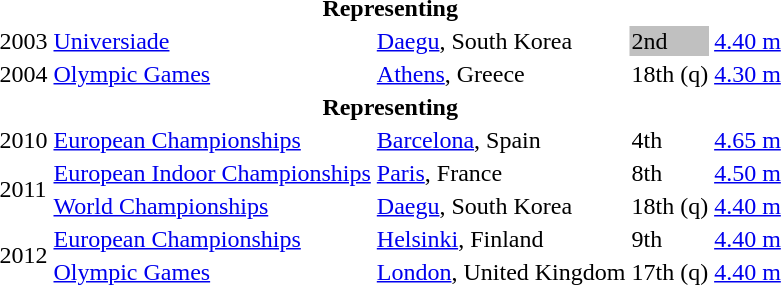<table>
<tr>
<th colspan="6">Representing </th>
</tr>
<tr>
<td>2003</td>
<td><a href='#'>Universiade</a></td>
<td><a href='#'>Daegu</a>, South Korea</td>
<td bgcolor="silver">2nd</td>
<td><a href='#'>4.40 m</a></td>
</tr>
<tr>
<td>2004</td>
<td><a href='#'>Olympic Games</a></td>
<td><a href='#'>Athens</a>, Greece</td>
<td>18th (q)</td>
<td><a href='#'>4.30 m</a></td>
</tr>
<tr>
<th colspan="6">Representing </th>
</tr>
<tr>
<td>2010</td>
<td><a href='#'>European Championships</a></td>
<td><a href='#'>Barcelona</a>, Spain</td>
<td>4th</td>
<td><a href='#'>4.65 m</a></td>
</tr>
<tr>
<td rowspan=2>2011</td>
<td><a href='#'>European Indoor Championships</a></td>
<td><a href='#'>Paris</a>, France</td>
<td>8th</td>
<td><a href='#'>4.50 m</a></td>
</tr>
<tr>
<td><a href='#'>World Championships</a></td>
<td><a href='#'>Daegu</a>, South Korea</td>
<td>18th (q)</td>
<td><a href='#'>4.40 m</a></td>
</tr>
<tr>
<td rowspan=2>2012</td>
<td><a href='#'>European Championships</a></td>
<td><a href='#'>Helsinki</a>, Finland</td>
<td>9th</td>
<td><a href='#'>4.40 m</a></td>
</tr>
<tr>
<td><a href='#'>Olympic Games</a></td>
<td><a href='#'>London</a>, United Kingdom</td>
<td>17th (q)</td>
<td><a href='#'>4.40 m</a></td>
</tr>
</table>
